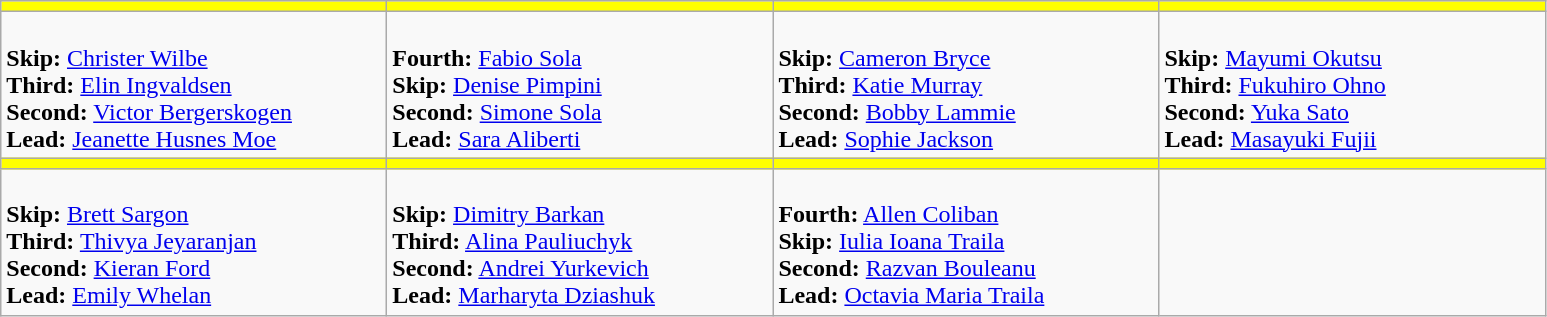<table class="wikitable">
<tr>
<th style="background: #FFFF00;" width=250></th>
<th style="background: #FFFF00;" width=250></th>
<th style="background: #FFFF00;" width=250></th>
<th style="background: #FFFF00;" width=250></th>
</tr>
<tr>
<td><br><strong>Skip:</strong> <a href='#'>Christer Wilbe</a><br>
<strong>Third:</strong> <a href='#'>Elin Ingvaldsen</a><br>
<strong>Second:</strong> <a href='#'>Victor Bergerskogen</a><br>
<strong>Lead:</strong> <a href='#'>Jeanette Husnes Moe</a></td>
<td><br><strong>Fourth:</strong> <a href='#'>Fabio Sola</a><br>
<strong>Skip:</strong> <a href='#'>Denise Pimpini</a><br>
<strong>Second:</strong> <a href='#'>Simone Sola</a><br>
<strong>Lead:</strong> <a href='#'>Sara Aliberti</a></td>
<td><br><strong>Skip:</strong> <a href='#'>Cameron Bryce</a><br>
<strong>Third:</strong> <a href='#'>Katie Murray</a><br>
<strong>Second:</strong> <a href='#'>Bobby Lammie</a><br>
<strong>Lead:</strong> <a href='#'>Sophie Jackson</a></td>
<td><br><strong>Skip:</strong> <a href='#'>Mayumi Okutsu</a><br>
<strong>Third:</strong> <a href='#'>Fukuhiro Ohno</a><br>
<strong>Second:</strong> <a href='#'>Yuka Sato</a><br>
<strong>Lead:</strong> <a href='#'>Masayuki Fujii</a></td>
</tr>
<tr>
<th style="background: #FFFF00;" width=250></th>
<th style="background: #FFFF00;" width=250></th>
<th style="background: #FFFF00;" width=250></th>
<th style="background: #FFFF00;" width=250></th>
</tr>
<tr>
<td><br><strong>Skip:</strong> <a href='#'>Brett Sargon</a><br>
<strong>Third:</strong> <a href='#'>Thivya Jeyaranjan</a><br>
<strong>Second:</strong> <a href='#'>Kieran Ford</a><br>
<strong>Lead:</strong> <a href='#'>Emily Whelan</a></td>
<td><br><strong>Skip:</strong> <a href='#'>Dimitry Barkan</a><br>
<strong>Third:</strong> <a href='#'>Alina Pauliuchyk</a><br>
<strong>Second:</strong> <a href='#'>Andrei Yurkevich</a><br>
<strong>Lead:</strong> <a href='#'>Marharyta Dziashuk</a></td>
<td><br><strong>Fourth:</strong> <a href='#'>Allen Coliban</a><br>
<strong>Skip:</strong> <a href='#'>Iulia Ioana Traila</a><br>
<strong>Second:</strong> <a href='#'>Razvan Bouleanu</a><br>
<strong>Lead:</strong> <a href='#'>Octavia Maria Traila</a></td>
<td></td>
</tr>
</table>
